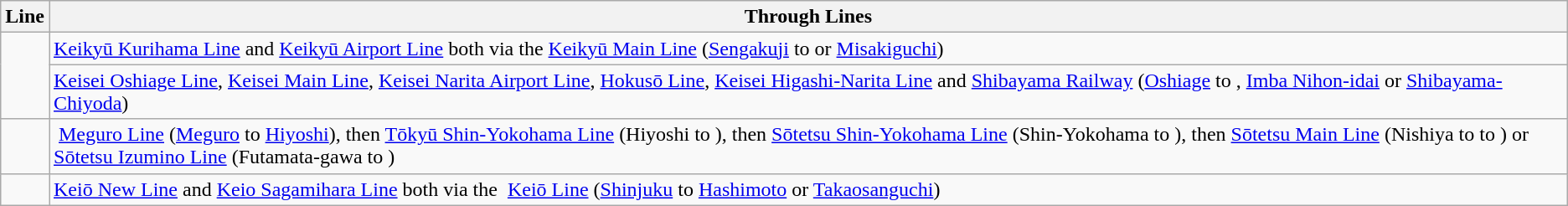<table class="wikitable">
<tr>
<th>Line</th>
<th>Through Lines</th>
</tr>
<tr>
<td rowspan="2"></td>
<td> <a href='#'>Keikyū Kurihama Line</a> and  <a href='#'>Keikyū Airport Line</a> both via the  <a href='#'>Keikyū Main Line</a> (<a href='#'>Sengakuji</a> to  or <a href='#'>Misakiguchi</a>)</td>
</tr>
<tr>
<td> <a href='#'>Keisei Oshiage Line</a>,  <a href='#'>Keisei Main Line</a>,  <a href='#'>Keisei Narita Airport Line</a>,  <a href='#'>Hokusō Line</a>,  <a href='#'>Keisei Higashi-Narita Line</a> and  <a href='#'>Shibayama Railway</a> (<a href='#'>Oshiage</a> to , <a href='#'>Imba Nihon-idai</a> or <a href='#'>Shibayama-Chiyoda</a>)</td>
</tr>
<tr>
<td></td>
<td> <a href='#'>Meguro Line</a> (<a href='#'>Meguro</a> to <a href='#'>Hiyoshi</a>), then  <a href='#'>Tōkyū Shin-Yokohama Line</a> (Hiyoshi to ), then  <a href='#'>Sōtetsu Shin-Yokohama Line</a> (Shin-Yokohama to ), then  <a href='#'>Sōtetsu Main Line</a> (Nishiya to  to ) or  <a href='#'>Sōtetsu Izumino Line</a> (Futamata-gawa to )</td>
</tr>
<tr>
<td></td>
<td> <a href='#'>Keiō New Line</a> and  <a href='#'>Keio Sagamihara Line</a> both via the  <a href='#'>Keiō Line</a> (<a href='#'>Shinjuku</a> to <a href='#'>Hashimoto</a> or <a href='#'>Takaosanguchi</a>)</td>
</tr>
</table>
